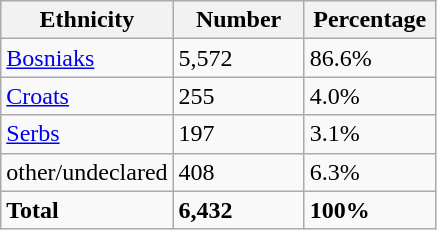<table class="wikitable">
<tr>
<th width="100px">Ethnicity</th>
<th width="80px">Number</th>
<th width="80px">Percentage</th>
</tr>
<tr>
<td><a href='#'>Bosniaks</a></td>
<td>5,572</td>
<td>86.6%</td>
</tr>
<tr>
<td><a href='#'>Croats</a></td>
<td>255</td>
<td>4.0%</td>
</tr>
<tr>
<td><a href='#'>Serbs</a></td>
<td>197</td>
<td>3.1%</td>
</tr>
<tr>
<td>other/undeclared</td>
<td>408</td>
<td>6.3%</td>
</tr>
<tr>
<td><strong>Total</strong></td>
<td><strong>6,432</strong></td>
<td><strong>100%</strong></td>
</tr>
</table>
